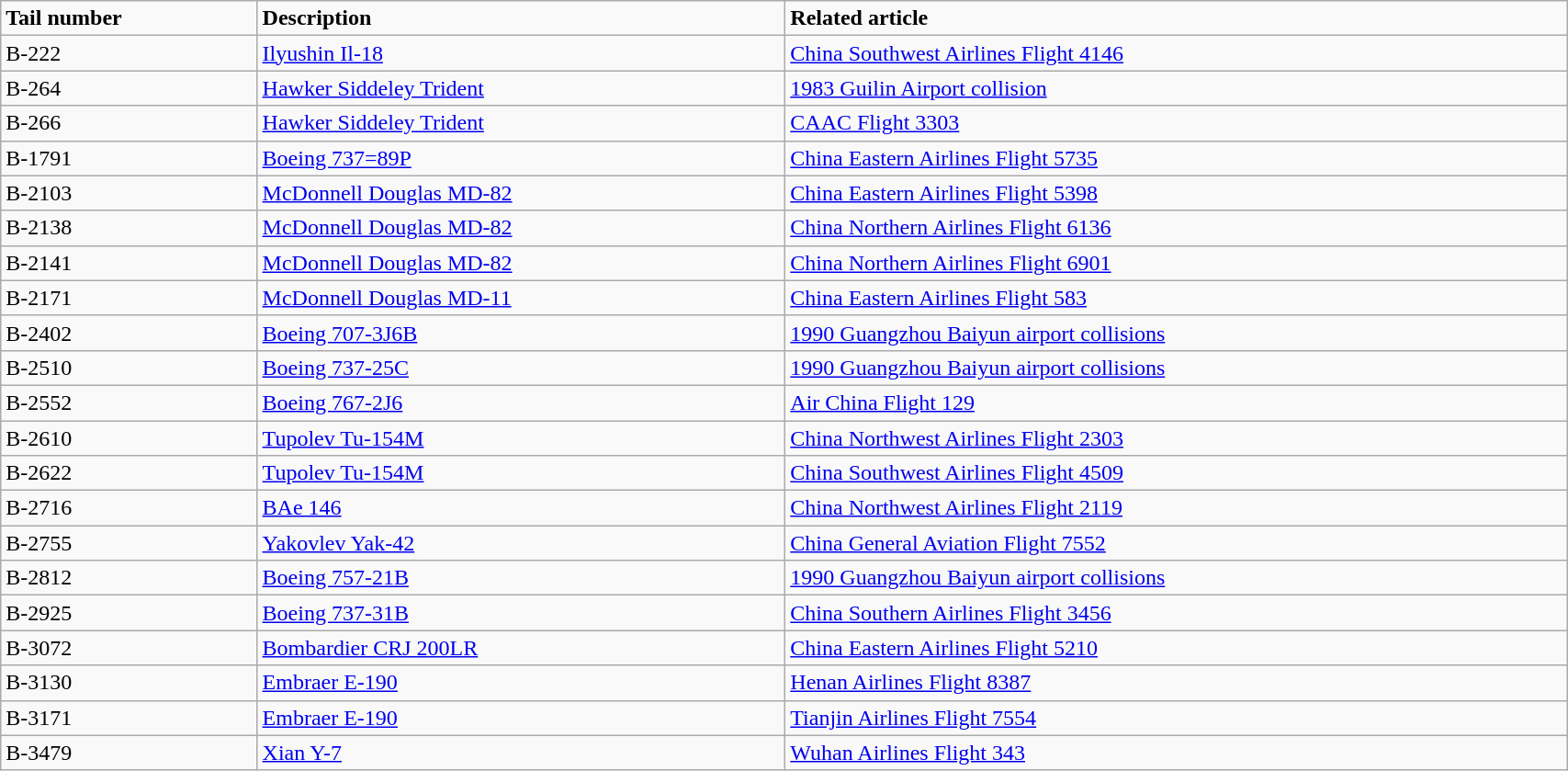<table class="wikitable" width="90%">
<tr>
<td><strong>Tail number</strong></td>
<td><strong>Description</strong></td>
<td><strong>Related article</strong></td>
</tr>
<tr>
<td>B-222</td>
<td><a href='#'>Ilyushin Il-18</a></td>
<td><a href='#'>China Southwest Airlines Flight 4146</a></td>
</tr>
<tr>
<td>B-264</td>
<td><a href='#'>Hawker Siddeley Trident</a></td>
<td><a href='#'>1983 Guilin Airport collision</a></td>
</tr>
<tr>
<td>B-266</td>
<td><a href='#'>Hawker Siddeley Trident</a></td>
<td><a href='#'>CAAC Flight 3303</a></td>
</tr>
<tr>
<td>B-1791</td>
<td><a href='#'>Boeing 737=89P</a></td>
<td><a href='#'>China Eastern Airlines Flight 5735</a></td>
</tr>
<tr>
<td>B-2103</td>
<td><a href='#'>McDonnell Douglas MD-82</a></td>
<td><a href='#'>China Eastern Airlines Flight 5398</a></td>
</tr>
<tr>
<td>B-2138</td>
<td><a href='#'>McDonnell Douglas MD-82</a></td>
<td><a href='#'>China Northern Airlines Flight 6136</a></td>
</tr>
<tr>
<td>B-2141</td>
<td><a href='#'>McDonnell Douglas MD-82</a></td>
<td><a href='#'>China Northern Airlines Flight 6901</a></td>
</tr>
<tr>
<td>B-2171</td>
<td><a href='#'>McDonnell Douglas MD-11</a></td>
<td><a href='#'>China Eastern Airlines Flight 583</a></td>
</tr>
<tr>
<td>B-2402</td>
<td><a href='#'>	Boeing 707-3J6B</a></td>
<td><a href='#'>1990 Guangzhou Baiyun airport collisions</a></td>
</tr>
<tr>
<td>B-2510</td>
<td><a href='#'>Boeing 737-25C</a></td>
<td><a href='#'>1990 Guangzhou Baiyun airport collisions</a></td>
</tr>
<tr>
<td>B-2552</td>
<td><a href='#'>Boeing 767-2J6</a></td>
<td><a href='#'>Air China Flight 129</a></td>
</tr>
<tr>
<td>B-2610</td>
<td><a href='#'>Tupolev Tu-154M</a></td>
<td><a href='#'>China Northwest Airlines Flight 2303</a></td>
</tr>
<tr>
<td>B-2622</td>
<td><a href='#'>Tupolev Tu-154M</a></td>
<td><a href='#'>China Southwest Airlines Flight 4509</a></td>
</tr>
<tr>
<td>B-2716</td>
<td><a href='#'>BAe 146</a></td>
<td><a href='#'>China Northwest Airlines Flight 2119</a></td>
</tr>
<tr>
<td>B-2755</td>
<td><a href='#'>Yakovlev Yak-42</a></td>
<td><a href='#'>China General Aviation Flight 7552</a></td>
</tr>
<tr>
<td>B-2812</td>
<td><a href='#'>Boeing 757-21B</a></td>
<td><a href='#'>1990 Guangzhou Baiyun airport collisions</a></td>
</tr>
<tr>
<td>B-2925</td>
<td><a href='#'>Boeing 737-31B</a></td>
<td><a href='#'>China Southern Airlines Flight 3456</a></td>
</tr>
<tr>
<td>B-3072</td>
<td><a href='#'>Bombardier CRJ 200LR</a></td>
<td><a href='#'>China Eastern Airlines Flight 5210</a></td>
</tr>
<tr>
<td>B-3130</td>
<td><a href='#'>Embraer E-190</a></td>
<td><a href='#'>Henan Airlines Flight 8387</a></td>
</tr>
<tr>
<td>B-3171</td>
<td><a href='#'>Embraer E-190</a></td>
<td><a href='#'>Tianjin Airlines Flight 7554</a></td>
</tr>
<tr>
<td>B-3479</td>
<td><a href='#'>Xian Y-7</a></td>
<td><a href='#'>Wuhan Airlines Flight 343</a></td>
</tr>
</table>
